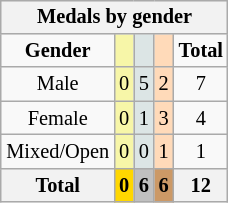<table class="wikitable" style="font-size:85%; float:right">
<tr style="background:#efefef;">
<th colspan=5>Medals by gender</th>
</tr>
<tr align=center>
<td><strong>Gender</strong></td>
<td style="background:#f7f6a8;"></td>
<td style="background:#dce5e5;"></td>
<td style="background:#ffdab9;"></td>
<td><strong>Total</strong></td>
</tr>
<tr align=center>
<td>Male</td>
<td style="background:#F7F6A8;">0</td>
<td style="background:#DCE5E5;">5</td>
<td style="background:#FFDAB9;">2</td>
<td>7</td>
</tr>
<tr align=center>
<td>Female</td>
<td style="background:#F7F6A8;">0</td>
<td style="background:#DCE5E5;">1</td>
<td style="background:#FFDAB9;">3</td>
<td>4</td>
</tr>
<tr align=center>
<td>Mixed/Open<em></em></td>
<td style="background:#F7F6A8;">0</td>
<td style="background:#DCE5E5;">0</td>
<td style="background:#FFDAB9;">1</td>
<td>1</td>
</tr>
<tr align=center>
<th>Total</th>
<th style="background:gold;">0</th>
<th style="background:silver;">6</th>
<th style="background:#c96;">6</th>
<th>12</th>
</tr>
</table>
